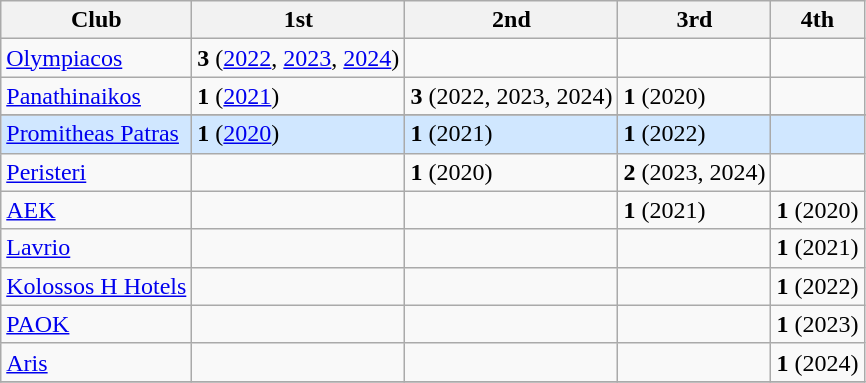<table class="wikitable">
<tr>
<th>Club</th>
<th>1st</th>
<th>2nd</th>
<th>3rd</th>
<th>4th</th>
</tr>
<tr>
<td> <a href='#'>Olympiacos</a></td>
<td><strong>3</strong> (<a href='#'>2022</a>, <a href='#'>2023</a>, <a href='#'>2024</a>)</td>
<td></td>
<td></td>
<td></td>
</tr>
<tr>
<td> <a href='#'>Panathinaikos</a></td>
<td><strong>1</strong> (<a href='#'>2021</a>)</td>
<td><strong>3</strong> (2022, 2023, 2024)</td>
<td><strong>1</strong> (2020)</td>
<td></td>
</tr>
<tr>
</tr>
<tr align=left bgcolor=#D0E7FF>
<td> <a href='#'>Promitheas Patras</a></td>
<td><strong>1</strong> (<a href='#'>2020</a>)</td>
<td><strong>1</strong> (2021)</td>
<td><strong>1</strong> (2022)</td>
<td></td>
</tr>
<tr>
<td> <a href='#'>Peristeri</a></td>
<td></td>
<td><strong>1</strong> (2020)</td>
<td><strong>2</strong> (2023, 2024)</td>
<td></td>
</tr>
<tr>
<td> <a href='#'>AEK</a></td>
<td></td>
<td></td>
<td><strong>1</strong> (2021)</td>
<td><strong>1</strong> (2020)</td>
</tr>
<tr>
<td> <a href='#'>Lavrio</a></td>
<td></td>
<td></td>
<td></td>
<td><strong>1</strong> (2021)</td>
</tr>
<tr>
<td> <a href='#'>Kolossos H Hotels</a></td>
<td></td>
<td></td>
<td></td>
<td><strong>1</strong> (2022)</td>
</tr>
<tr>
<td> <a href='#'>PAOK</a></td>
<td></td>
<td></td>
<td></td>
<td><strong>1</strong> (2023)</td>
</tr>
<tr>
<td> <a href='#'>Aris</a></td>
<td></td>
<td></td>
<td></td>
<td><strong>1</strong> (2024)</td>
</tr>
<tr>
</tr>
</table>
